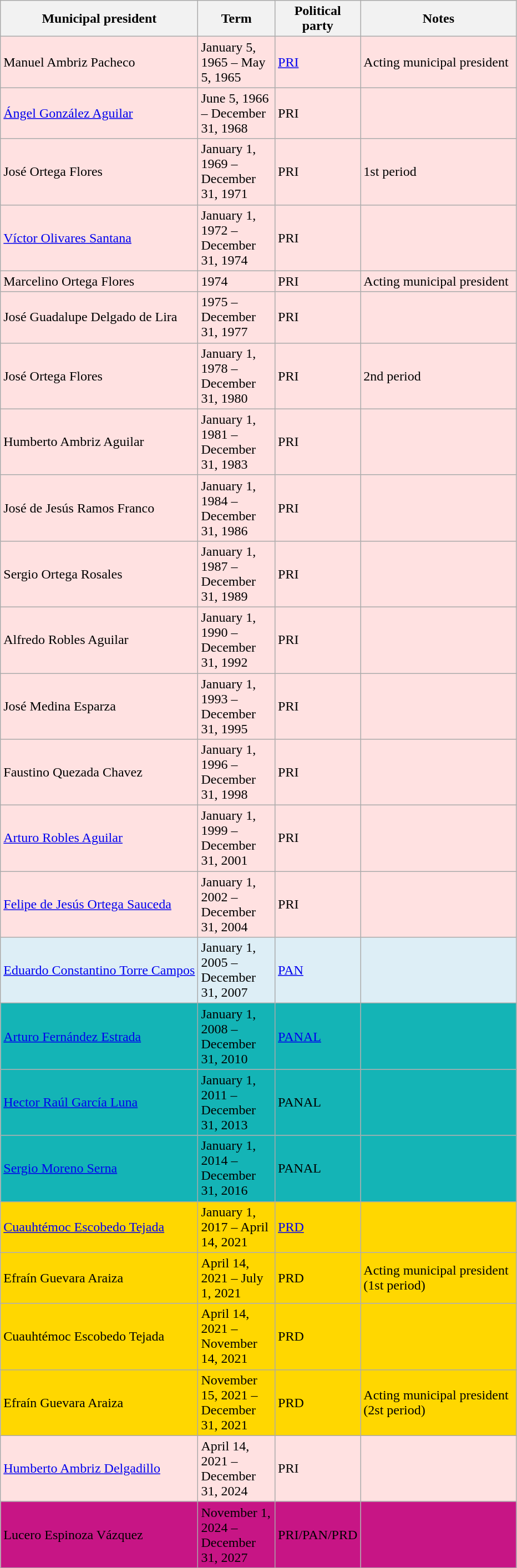<table class="wikitable">
<tr>
<th>Municipal president</th>
<th width="85px">Term</th>
<th width="80px">Political party</th>
<th width="180px">Notes</th>
</tr>
<tr style="background:#ffe1e1">
<td>Manuel Ambriz Pacheco</td>
<td>January 5, 1965 – May 5, 1965</td>
<td><a href='#'>PRI</a> </td>
<td>Acting municipal president</td>
</tr>
<tr style="background:#ffe1e1">
<td><a href='#'>Ángel González Aguilar</a></td>
<td>June 5, 1966 – December 31, 1968</td>
<td>PRI </td>
<td></td>
</tr>
<tr style="background:#ffe1e1">
<td>José Ortega Flores</td>
<td>January 1, 1969 – December 31, 1971</td>
<td>PRI </td>
<td>1st period</td>
</tr>
<tr style="background:#ffe1e1">
<td><a href='#'>Víctor Olivares Santana</a></td>
<td>January 1, 1972 – December 31, 1974</td>
<td>PRI </td>
<td></td>
</tr>
<tr style="background:#ffe1e1">
<td>Marcelino Ortega Flores</td>
<td>1974</td>
<td>PRI </td>
<td>Acting municipal president</td>
</tr>
<tr style="background:#ffe1e1">
<td>José Guadalupe Delgado de Lira</td>
<td>1975 – December 31, 1977</td>
<td>PRI </td>
<td></td>
</tr>
<tr style="background:#ffe1e1">
<td>José Ortega Flores</td>
<td>January 1, 1978 – December 31, 1980</td>
<td>PRI </td>
<td>2nd period</td>
</tr>
<tr style="background:#ffe1e1">
<td>Humberto Ambriz Aguilar</td>
<td>January 1, 1981 – December 31, 1983</td>
<td>PRI </td>
<td></td>
</tr>
<tr style="background:#ffe1e1">
<td>José de Jesús Ramos Franco</td>
<td>January 1, 1984 – December 31, 1986</td>
<td>PRI </td>
<td></td>
</tr>
<tr style="background:#ffe1e1">
<td>Sergio Ortega Rosales</td>
<td>January 1, 1987 – December 31, 1989</td>
<td>PRI </td>
<td></td>
</tr>
<tr style="background:#ffe1e1">
<td>Alfredo Robles Aguilar</td>
<td>January 1, 1990 – December 31, 1992</td>
<td>PRI </td>
<td></td>
</tr>
<tr style="background:#ffe1e1">
<td>José Medina Esparza</td>
<td>January 1, 1993 – December 31, 1995</td>
<td>PRI </td>
<td></td>
</tr>
<tr style="background:#ffe1e1">
<td>Faustino Quezada Chavez</td>
<td>January 1, 1996 – December 31, 1998</td>
<td>PRI </td>
<td></td>
</tr>
<tr style="background:#ffe1e1">
<td><a href='#'>Arturo Robles Aguilar</a></td>
<td>January 1, 1999 – December 31, 2001</td>
<td>PRI </td>
<td></td>
</tr>
<tr style="background:#ffe1e1">
<td><a href='#'>Felipe de Jesús Ortega Sauceda</a></td>
<td>January 1, 2002 – December 31, 2004</td>
<td>PRI </td>
<td></td>
</tr>
<tr style="background:#ddeef6">
<td><a href='#'>Eduardo Constantino Torre Campos</a></td>
<td>January 1, 2005 – December 31, 2007</td>
<td><a href='#'>PAN</a> </td>
<td></td>
</tr>
<tr style="background:#14B4B6">
<td><a href='#'>Arturo Fernández Estrada</a></td>
<td>January 1, 2008 – December 31, 2010</td>
<td><a href='#'>PANAL</a> </td>
<td></td>
</tr>
<tr style="background:#14B4B6">
<td><a href='#'>Hector Raúl García Luna</a></td>
<td>January 1, 2011 – December 31, 2013</td>
<td>PANAL </td>
<td></td>
</tr>
<tr style="background:#14B4B6">
<td><a href='#'>Sergio Moreno Serna</a></td>
<td>January 1, 2014 – December 31, 2016</td>
<td>PANAL </td>
<td></td>
</tr>
<tr style="background:#FFD700">
<td><a href='#'>Cuauhtémoc Escobedo Tejada</a></td>
<td>January 1, 2017 – April 14, 2021</td>
<td><a href='#'>PRD</a> </td>
<td></td>
</tr>
<tr style="background:#FFD700">
<td>Efraín Guevara Araiza</td>
<td>April 14, 2021 – July 1, 2021</td>
<td>PRD </td>
<td>Acting municipal president (1st period)</td>
</tr>
<tr style="background:#FFD700">
<td>Cuauhtémoc Escobedo Tejada</td>
<td>April 14, 2021 – November 14, 2021</td>
<td>PRD </td>
<td></td>
</tr>
<tr style="background:#FFD700">
<td>Efraín Guevara Araiza</td>
<td>November 15, 2021 – December 31, 2021</td>
<td>PRD </td>
<td>Acting municipal president (2st period)</td>
</tr>
<tr style="background:#FFE1E1">
<td><a href='#'>Humberto Ambriz Delgadillo</a></td>
<td>April 14, 2021 – December 31, 2024</td>
<td>PRI </td>
<td></td>
</tr>
<tr style="background:#C71585">
<td>Lucero Espinoza Vázquez</td>
<td>November 1, 2024 – December 31, 2027</td>
<td>PRI/PAN/PRD<br>  </td>
<td></td>
</tr>
</table>
